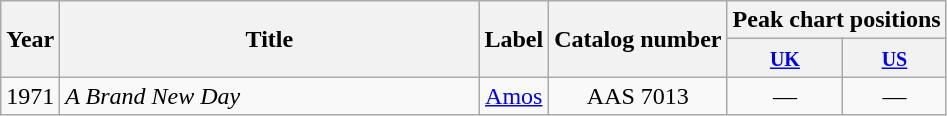<table class="wikitable" style="text-align:center">
<tr>
<th rowspan="2">Year</th>
<th rowspan="2" style="width:17em;">Title</th>
<th rowspan="2">Label</th>
<th rowspan="2">Catalog number</th>
<th colspan="2">Peak chart positions</th>
</tr>
<tr>
<th><small><a href='#'>UK</a></small><br></th>
<th><small><a href='#'>US</a></small><br></th>
</tr>
<tr>
<td>1971</td>
<td align="left"><em>A Brand New Day</em></td>
<td><a href='#'>Amos</a></td>
<td>AAS 7013</td>
<td>—</td>
<td>—</td>
</tr>
</table>
